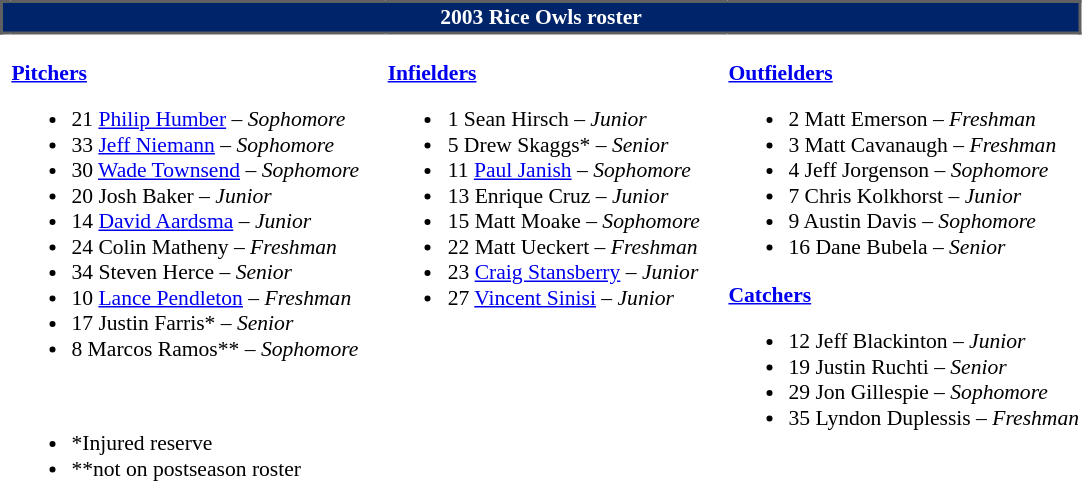<table class="toccolours" style="border-collapse:collapse; font-size:90%;">
<tr>
<th colspan="7" style="background:#002469;color:white; border: 2px solid #5e6062;text-align:center;">2003 Rice Owls roster</th>
</tr>
<tr>
</tr>
<tr>
<td width="03"> </td>
<td valign="top"><br><strong><a href='#'>Pitchers</a></strong><ul><li>21 <a href='#'>Philip Humber</a> – <em>Sophomore</em></li><li>33 <a href='#'>Jeff Niemann</a> – <em>Sophomore</em></li><li>30 <a href='#'>Wade Townsend</a> – <em>Sophomore</em></li><li>20 Josh Baker – <em>Junior</em></li><li>14 <a href='#'>David Aardsma</a> – <em>Junior</em></li><li>24 Colin Matheny – <em>Freshman</em></li><li>34 Steven Herce – <em>Senior</em></li><li>10 <a href='#'>Lance Pendleton</a> – <em>Freshman</em></li><li>17 Justin Farris* – <em>Senior</em></li><li>8 Marcos Ramos** – <em>Sophomore</em></li></ul> <ul><li>*Injured reserve</li><li>**not on postseason roster</li></ul></td>
<td width="15"> </td>
<td valign="top"><br><strong><a href='#'>Infielders</a></strong><ul><li>1 Sean Hirsch – <em>Junior</em></li><li>5 Drew Skaggs* – <em>Senior</em></li><li>11 <a href='#'>Paul Janish</a> – <em>Sophomore</em></li><li>13 Enrique Cruz – <em>Junior</em></li><li>15 Matt Moake – <em>Sophomore</em></li><li>22 Matt Ueckert – <em>Freshman</em></li><li>23 <a href='#'>Craig Stansberry</a> – <em>Junior</em></li><li>27 <a href='#'>Vincent Sinisi</a> – <em>Junior</em></li></ul></td>
<td width="15"> </td>
<td valign="top"><br><strong><a href='#'>Outfielders</a></strong><ul><li>2 Matt Emerson – <em>Freshman</em></li><li>3 Matt Cavanaugh – <em>Freshman</em></li><li>4 Jeff Jorgenson – <em>Sophomore</em></li><li>7 Chris Kolkhorst – <em>Junior</em></li><li>9 Austin Davis – <em>Sophomore</em></li><li>16 Dane Bubela – <em>Senior</em></li></ul><strong><a href='#'>Catchers</a></strong><ul><li>12 Jeff Blackinton – <em>Junior</em></li><li>19 Justin Ruchti – <em>Senior</em></li><li>29 Jon Gillespie – <em>Sophomore</em></li><li>35 Lyndon Duplessis – <em>Freshman</em></li></ul></td>
</tr>
<tr>
</tr>
</table>
